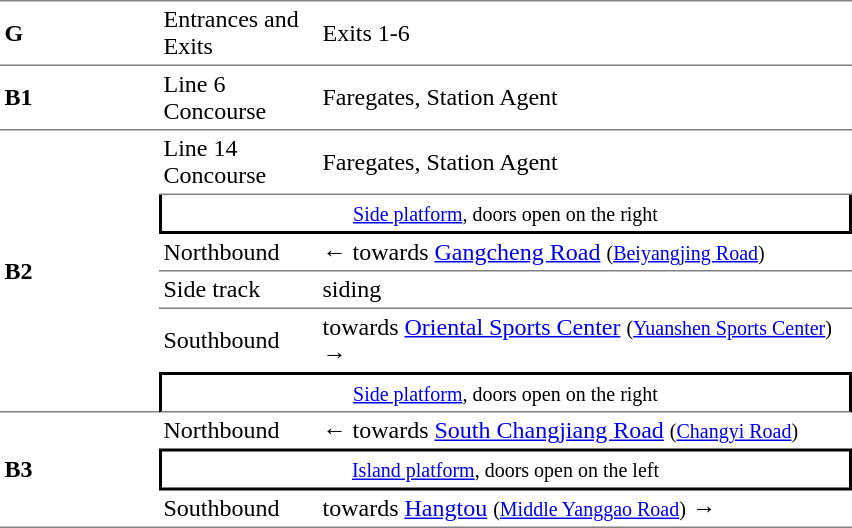<table cellspacing=0 cellpadding=3>
<tr>
<td style="border-top:solid 1px gray;border-bottom:solid 1px gray;" width=100><strong>G</strong></td>
<td style="border-top:solid 1px gray;border-bottom:solid 1px gray;" width=100>Entrances and Exits</td>
<td style="border-top:solid 1px gray;border-bottom:solid 1px gray;" width=350>Exits 1-6</td>
</tr>
<tr>
<td style="border-bottom:solid 1px gray;"><strong>B1</strong></td>
<td style="border-bottom:solid 1px gray;">Line 6 Concourse</td>
<td style="border-bottom:solid 1px gray;">Faregates, Station Agent</td>
</tr>
<tr>
<td style="border-bottom:solid 1px gray;" rowspan=6><strong>B2</strong></td>
<td style="border-bottom:solid 1px gray;">Line 14 Concourse</td>
<td style="border-bottom:solid 1px gray;">Faregates, Station Agent</td>
</tr>
<tr>
<td style="border-right:solid 2px black;border-left:solid 2px black;border-bottom:solid 2px black;text-align:center;" colspan=2><small><a href='#'>Side platform</a>, doors open on the right</small></td>
</tr>
<tr>
<td style="border-bottom:solid 1px gray;">Northbound</td>
<td style="border-bottom:solid 1px gray;">←  towards <a href='#'>Gangcheng Road</a> <small>(<a href='#'>Beiyangjing Road</a>)</small></td>
</tr>
<tr>
<td style="border-bottom:solid 1px gray;">Side track</td>
<td style="border-bottom:solid 1px gray;">  siding</td>
</tr>
<tr>
<td>Southbound</td>
<td>  towards <a href='#'>Oriental Sports Center</a> <small>(<a href='#'>Yuanshen Sports Center</a>)</small> →</td>
</tr>
<tr>
<td style="border-top:solid 2px black;border-right:solid 2px black;border-left:solid 2px black;border-bottom:solid 1px gray;text-align:center;" colspan=2><small><a href='#'>Side platform</a>, doors open on the right</small></td>
</tr>
<tr>
<td style="border-bottom:solid 1px gray;" rowspan=3><strong>B3</strong></td>
<td>Northbound</td>
<td>←  towards <a href='#'>South Changjiang Road</a> <small>(<a href='#'>Changyi Road</a>)</small></td>
</tr>
<tr>
<td style="border-right:solid 2px black;border-left:solid 2px black;border-top:solid 2px black;border-bottom:solid 2px black;text-align:center;" colspan=2><small><a href='#'>Island platform</a>, doors open on the left</small></td>
</tr>
<tr>
<td style="border-bottom:solid 1px gray;">Southbound</td>
<td style="border-bottom:solid 1px gray;">  towards <a href='#'>Hangtou</a> <small>(<a href='#'>Middle Yanggao Road</a>)</small> →</td>
</tr>
</table>
